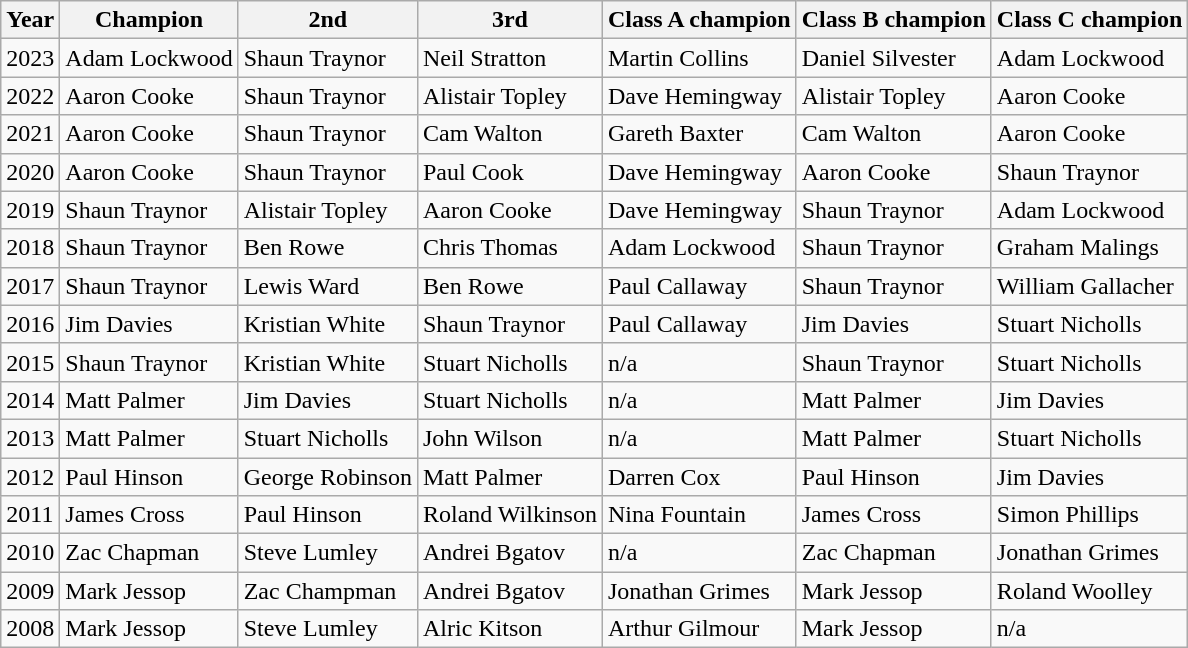<table class="wikitable">
<tr>
<th>Year</th>
<th>Champion</th>
<th>2nd</th>
<th>3rd</th>
<th>Class A champion</th>
<th>Class B champion</th>
<th>Class C champion</th>
</tr>
<tr>
<td>2023</td>
<td>Adam Lockwood</td>
<td>Shaun Traynor</td>
<td>Neil Stratton</td>
<td>Martin Collins</td>
<td>Daniel Silvester</td>
<td>Adam Lockwood</td>
</tr>
<tr>
<td>2022</td>
<td>Aaron Cooke</td>
<td>Shaun Traynor</td>
<td>Alistair Topley</td>
<td>Dave Hemingway</td>
<td>Alistair Topley</td>
<td>Aaron Cooke</td>
</tr>
<tr>
<td>2021</td>
<td>Aaron Cooke</td>
<td>Shaun Traynor</td>
<td>Cam Walton</td>
<td>Gareth Baxter</td>
<td>Cam Walton</td>
<td>Aaron Cooke</td>
</tr>
<tr>
<td>2020</td>
<td>Aaron Cooke</td>
<td>Shaun Traynor</td>
<td>Paul Cook</td>
<td>Dave Hemingway</td>
<td>Aaron Cooke</td>
<td>Shaun Traynor</td>
</tr>
<tr>
<td>2019</td>
<td>Shaun Traynor</td>
<td>Alistair Topley</td>
<td>Aaron Cooke</td>
<td>Dave Hemingway</td>
<td>Shaun Traynor</td>
<td>Adam Lockwood</td>
</tr>
<tr>
<td>2018</td>
<td>Shaun Traynor</td>
<td>Ben Rowe</td>
<td>Chris Thomas</td>
<td>Adam Lockwood</td>
<td>Shaun Traynor</td>
<td>Graham Malings</td>
</tr>
<tr>
<td>2017</td>
<td>Shaun Traynor</td>
<td>Lewis Ward</td>
<td>Ben Rowe</td>
<td>Paul Callaway</td>
<td>Shaun Traynor</td>
<td>William Gallacher</td>
</tr>
<tr>
<td>2016</td>
<td>Jim Davies</td>
<td>Kristian White</td>
<td>Shaun Traynor</td>
<td>Paul Callaway</td>
<td>Jim Davies</td>
<td>Stuart Nicholls</td>
</tr>
<tr>
<td>2015</td>
<td>Shaun Traynor</td>
<td>Kristian White</td>
<td>Stuart Nicholls</td>
<td>n/a</td>
<td>Shaun Traynor</td>
<td>Stuart Nicholls</td>
</tr>
<tr>
<td>2014</td>
<td>Matt Palmer</td>
<td>Jim Davies</td>
<td>Stuart Nicholls</td>
<td>n/a</td>
<td>Matt Palmer</td>
<td>Jim Davies</td>
</tr>
<tr>
<td>2013</td>
<td>Matt Palmer</td>
<td>Stuart Nicholls</td>
<td>John Wilson</td>
<td>n/a</td>
<td>Matt Palmer</td>
<td>Stuart Nicholls</td>
</tr>
<tr>
<td>2012</td>
<td>Paul Hinson</td>
<td>George Robinson</td>
<td>Matt Palmer</td>
<td>Darren Cox</td>
<td>Paul Hinson</td>
<td>Jim Davies</td>
</tr>
<tr>
<td>2011</td>
<td>James Cross</td>
<td>Paul Hinson</td>
<td>Roland Wilkinson</td>
<td>Nina Fountain</td>
<td>James Cross</td>
<td>Simon Phillips</td>
</tr>
<tr>
<td>2010</td>
<td>Zac Chapman</td>
<td>Steve Lumley</td>
<td>Andrei Bgatov</td>
<td>n/a</td>
<td>Zac Chapman</td>
<td>Jonathan Grimes</td>
</tr>
<tr>
<td>2009</td>
<td>Mark Jessop</td>
<td>Zac Champman</td>
<td>Andrei Bgatov</td>
<td>Jonathan Grimes</td>
<td>Mark Jessop</td>
<td>Roland Woolley</td>
</tr>
<tr>
<td>2008</td>
<td>Mark Jessop</td>
<td>Steve Lumley</td>
<td>Alric Kitson</td>
<td>Arthur Gilmour</td>
<td>Mark Jessop</td>
<td>n/a</td>
</tr>
</table>
